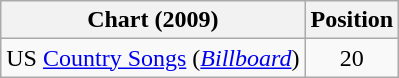<table class="wikitable sortable">
<tr>
<th scope="col">Chart (2009)</th>
<th scope="col">Position</th>
</tr>
<tr>
<td>US <a href='#'>Country Songs</a> (<em><a href='#'>Billboard</a></em>)</td>
<td align="center">20</td>
</tr>
</table>
